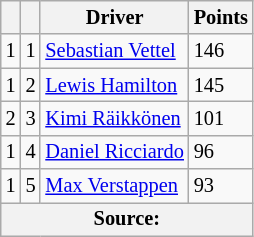<table class="wikitable" style="font-size: 85%;">
<tr>
<th></th>
<th></th>
<th>Driver</th>
<th>Points</th>
</tr>
<tr>
<td align="left"> 1</td>
<td align="center">1</td>
<td data-sort-value="VET"> <a href='#'>Sebastian Vettel</a></td>
<td align="left">146</td>
</tr>
<tr>
<td align="left"> 1</td>
<td align="center">2</td>
<td data-sort-value="HAM"> <a href='#'>Lewis Hamilton</a></td>
<td align="left">145</td>
</tr>
<tr>
<td align="left"> 2</td>
<td align="center">3</td>
<td data-sort-value="RAI"> <a href='#'>Kimi Räikkönen</a></td>
<td align="left">101</td>
</tr>
<tr>
<td align="left"> 1</td>
<td align="center">4</td>
<td data-sort-value="RIC"> <a href='#'>Daniel Ricciardo</a></td>
<td align="left">96</td>
</tr>
<tr>
<td align="left"> 1</td>
<td align="center">5</td>
<td data-sort-value="VER"> <a href='#'>Max Verstappen</a></td>
<td align="left">93</td>
</tr>
<tr>
<th colspan=4>Source:</th>
</tr>
</table>
